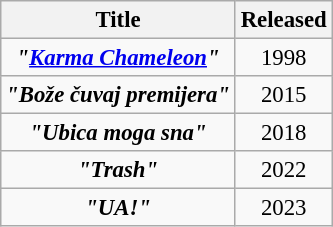<table class="wikitable" style="font-size:95%; text-align:center;">
<tr>
<th>Title</th>
<th>Released</th>
</tr>
<tr>
<td><strong><em>"<a href='#'>Karma Chameleon</a>"</em></strong></td>
<td>1998</td>
</tr>
<tr>
<td><strong><em>"Bože čuvaj premijera"</em></strong></td>
<td>2015</td>
</tr>
<tr>
<td><strong><em>"Ubica moga sna"</em></strong></td>
<td>2018</td>
</tr>
<tr>
<td><strong><em>"Trash"</em></strong></td>
<td>2022</td>
</tr>
<tr>
<td><strong><em>"UA!"</em></strong></td>
<td>2023</td>
</tr>
</table>
